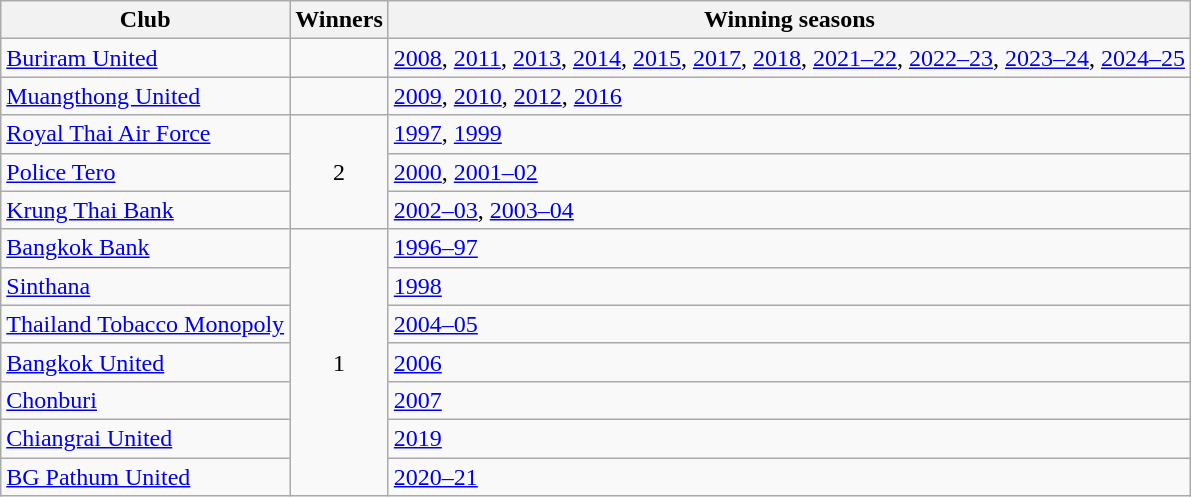<table class="wikitable">
<tr>
<th>Club</th>
<th>Winners</th>
<th>Winning seasons</th>
</tr>
<tr>
<td><a href='#'>Buriram United</a> </td>
<td></td>
<td><a href='#'>2008</a>, <a href='#'>2011</a>, <a href='#'>2013</a>, <a href='#'>2014</a>, <a href='#'>2015</a>, <a href='#'>2017</a>, <a href='#'>2018</a>, <a href='#'>2021–22</a>, <a href='#'>2022–23</a>, <a href='#'>2023–24</a>, <a href='#'>2024–25</a></td>
</tr>
<tr>
<td><a href='#'>Muangthong United</a></td>
<td></td>
<td><a href='#'>2009</a>, <a href='#'>2010</a>, <a href='#'>2012</a>, <a href='#'>2016</a></td>
</tr>
<tr>
<td><a href='#'>Royal Thai Air Force</a></td>
<td rowspan=3 style="text-align:center;">2</td>
<td><a href='#'>1997</a>, <a href='#'>1999</a></td>
</tr>
<tr>
<td><a href='#'>Police Tero</a></td>
<td><a href='#'>2000</a>, <a href='#'>2001–02</a></td>
</tr>
<tr>
<td><a href='#'>Krung Thai Bank</a></td>
<td><a href='#'>2002–03</a>, <a href='#'>2003–04</a></td>
</tr>
<tr>
<td><a href='#'>Bangkok Bank</a></td>
<td rowspan="7" style="text-align:center;">1</td>
<td><a href='#'>1996–97</a></td>
</tr>
<tr>
<td><a href='#'>Sinthana</a></td>
<td><a href='#'>1998</a></td>
</tr>
<tr>
<td><a href='#'>Thailand Tobacco Monopoly</a></td>
<td><a href='#'>2004–05</a></td>
</tr>
<tr>
<td><a href='#'>Bangkok United</a></td>
<td><a href='#'>2006</a></td>
</tr>
<tr>
<td><a href='#'>Chonburi</a></td>
<td><a href='#'>2007</a></td>
</tr>
<tr>
<td><a href='#'>Chiangrai United</a></td>
<td><a href='#'>2019</a></td>
</tr>
<tr>
<td><a href='#'>BG Pathum United</a></td>
<td><a href='#'>2020–21</a></td>
</tr>
</table>
